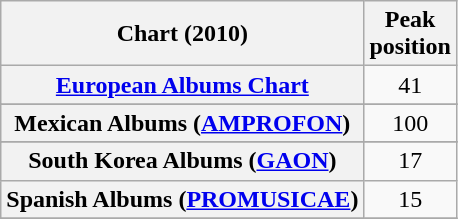<table class="wikitable sortable plainrowheaders">
<tr>
<th scope="col">Chart (2010)</th>
<th scope="col">Peak<br>position</th>
</tr>
<tr>
<th scope="row"><a href='#'>European Albums Chart</a></th>
<td style="text-align:center;">41</td>
</tr>
<tr>
</tr>
<tr>
<th scope="row">Mexican Albums (<a href='#'>AMPROFON</a>)</th>
<td style="text-align:center;">100</td>
</tr>
<tr>
</tr>
<tr>
<th scope="row">South Korea Albums (<a href='#'>GAON</a>)</th>
<td style="text-align:center;">17</td>
</tr>
<tr>
<th scope="row">Spanish Albums (<a href='#'>PROMUSICAE</a>)</th>
<td style="text-align:center;">15</td>
</tr>
<tr>
</tr>
</table>
